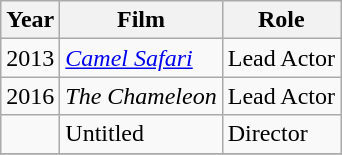<table class="wikitable sortable">
<tr>
<th>Year</th>
<th>Film</th>
<th>Role</th>
</tr>
<tr>
<td>2013</td>
<td><em><a href='#'>Camel Safari</a></em></td>
<td>Lead Actor</td>
</tr>
<tr>
<td>2016</td>
<td><em>The Chameleon</em></td>
<td>Lead Actor</td>
</tr>
<tr>
<td></td>
<td>Untitled</td>
<td>Director</td>
</tr>
<tr>
</tr>
</table>
